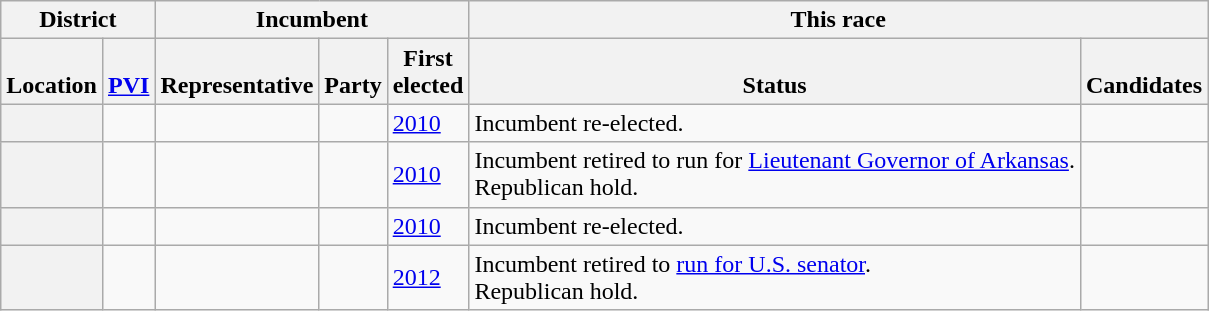<table class="wikitable sortable">
<tr valign=bottom>
<th colspan=2>District</th>
<th colspan=3>Incumbent</th>
<th colspan=2>This race</th>
</tr>
<tr valign=bottom>
<th>Location</th>
<th><a href='#'>PVI</a></th>
<th>Representative</th>
<th>Party</th>
<th>First<br>elected</th>
<th>Status</th>
<th>Candidates</th>
</tr>
<tr>
<th></th>
<td></td>
<td></td>
<td></td>
<td><a href='#'>2010</a></td>
<td>Incumbent re-elected.</td>
<td nowrap></td>
</tr>
<tr>
<th></th>
<td></td>
<td></td>
<td></td>
<td><a href='#'>2010</a></td>
<td>Incumbent retired to run for <a href='#'>Lieutenant Governor of Arkansas</a>.<br>Republican hold.</td>
<td nowrap></td>
</tr>
<tr>
<th></th>
<td></td>
<td></td>
<td></td>
<td><a href='#'>2010</a></td>
<td>Incumbent re-elected.</td>
<td nowrap></td>
</tr>
<tr>
<th></th>
<td></td>
<td></td>
<td></td>
<td><a href='#'>2012</a></td>
<td>Incumbent retired to <a href='#'>run for U.S. senator</a>.<br>Republican hold.</td>
<td nowrap></td>
</tr>
</table>
